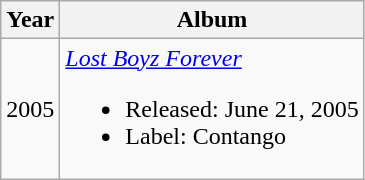<table class="wikitable" style="text-align:center;">
<tr>
<th>Year</th>
<th>Album</th>
</tr>
<tr>
<td>2005</td>
<td align="left"><em><a href='#'>Lost Boyz Forever</a></em><br><ul><li>Released: June 21, 2005</li><li>Label: Contango</li></ul></td>
</tr>
</table>
